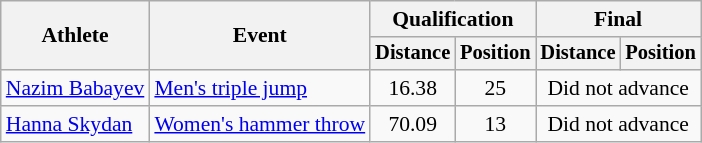<table class=wikitable style="font-size:90%">
<tr>
<th rowspan="2">Athlete</th>
<th rowspan="2">Event</th>
<th colspan="2">Qualification</th>
<th colspan="2">Final</th>
</tr>
<tr style="font-size:95%">
<th>Distance</th>
<th>Position</th>
<th>Distance</th>
<th>Position</th>
</tr>
<tr align=center>
<td align=left><a href='#'>Nazim Babayev</a></td>
<td align=left><a href='#'>Men's triple jump</a></td>
<td>16.38</td>
<td>25</td>
<td colspan=2>Did not advance</td>
</tr>
<tr align=center>
<td align=left><a href='#'>Hanna Skydan</a></td>
<td align=left><a href='#'>Women's hammer throw</a></td>
<td>70.09</td>
<td>13</td>
<td colspan=2>Did not advance</td>
</tr>
</table>
